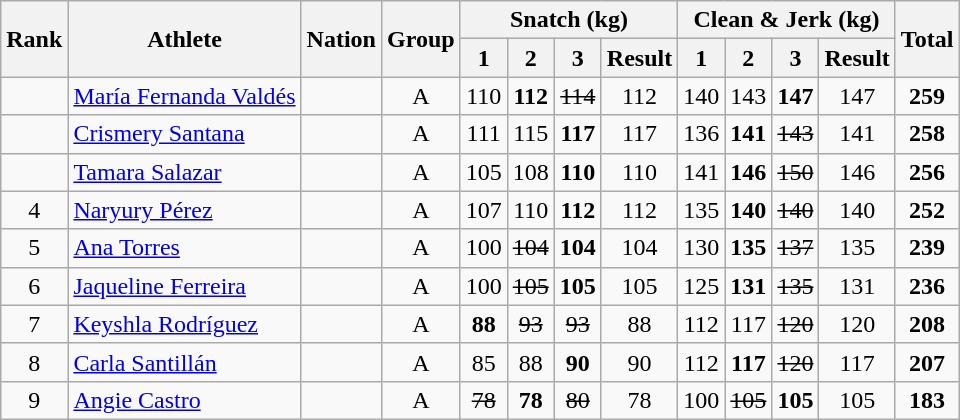<table class="wikitable sortable" style="text-align:center;">
<tr>
<th rowspan=2>Rank</th>
<th rowspan=2>Athlete</th>
<th rowspan=2>Nation</th>
<th rowspan=2>Group</th>
<th colspan=4>Snatch (kg)</th>
<th colspan=4>Clean & Jerk (kg)</th>
<th rowspan=2>Total</th>
</tr>
<tr>
<th>1</th>
<th>2</th>
<th>3</th>
<th>Result</th>
<th>1</th>
<th>2</th>
<th>3</th>
<th>Result</th>
</tr>
<tr>
<td></td>
<td align=left><a href='#'>María Fernanda Valdés</a></td>
<td align=left></td>
<td>A</td>
<td>110</td>
<td><strong>112</strong></td>
<td><s>114</s></td>
<td>112</td>
<td>140</td>
<td>143</td>
<td><strong>147</strong></td>
<td>147</td>
<td><strong>259</strong></td>
</tr>
<tr>
<td></td>
<td align=left><a href='#'>Crismery Santana</a></td>
<td align=left></td>
<td>A</td>
<td>111</td>
<td>115</td>
<td><strong>117</strong></td>
<td>117</td>
<td>136</td>
<td><strong>141</strong></td>
<td><s>143</s></td>
<td>141</td>
<td><strong>258</strong></td>
</tr>
<tr>
<td></td>
<td align=left><a href='#'>Tamara Salazar</a></td>
<td align=left></td>
<td>A</td>
<td>105</td>
<td>108</td>
<td><strong>110</strong></td>
<td>110</td>
<td>141</td>
<td><strong>146</strong></td>
<td><s>150</s></td>
<td>146</td>
<td><strong>256</strong></td>
</tr>
<tr>
<td>4</td>
<td align=left><a href='#'>Naryury Pérez</a></td>
<td align=left></td>
<td>A</td>
<td>107</td>
<td>110</td>
<td><strong>112</strong></td>
<td>112</td>
<td>135</td>
<td><strong>140</strong></td>
<td><s>140</s></td>
<td>140</td>
<td><strong>252</strong></td>
</tr>
<tr>
<td>5</td>
<td align=left><a href='#'>Ana Torres</a></td>
<td align=left></td>
<td>A</td>
<td>100</td>
<td><s>104</s></td>
<td><strong>104</strong></td>
<td>104</td>
<td>130</td>
<td><strong>135</strong></td>
<td><s>137</s></td>
<td>135</td>
<td><strong>239</strong></td>
</tr>
<tr>
<td>6</td>
<td align=left><a href='#'>Jaqueline Ferreira</a></td>
<td align=left></td>
<td>A</td>
<td>100</td>
<td><s>105</s></td>
<td><strong>105</strong></td>
<td>105</td>
<td>125</td>
<td><strong>131</strong></td>
<td><s>135</s></td>
<td>131</td>
<td><strong>236</strong></td>
</tr>
<tr>
<td>7</td>
<td align=left><a href='#'>Keyshla Rodríguez</a></td>
<td align=left></td>
<td>A</td>
<td><strong>88</strong></td>
<td><s>93</s></td>
<td><s>93</s></td>
<td>88</td>
<td>112</td>
<td>117</td>
<td><s>120</s></td>
<td>120</td>
<td><strong>208</strong></td>
</tr>
<tr>
<td>8</td>
<td align=left><a href='#'>Carla Santillán</a></td>
<td align=left></td>
<td>A</td>
<td>85</td>
<td>88</td>
<td><strong>90</strong></td>
<td>90</td>
<td>112</td>
<td><strong>117</strong></td>
<td><s>120</s></td>
<td>117</td>
<td><strong>207</strong></td>
</tr>
<tr>
<td>9</td>
<td align=left><a href='#'>Angie Castro</a></td>
<td align=left></td>
<td>A</td>
<td><s>78</s></td>
<td><strong>78</strong></td>
<td><s>80</s></td>
<td>78</td>
<td>100</td>
<td><s>105</s></td>
<td><strong>105</strong></td>
<td>105</td>
<td><strong>183</strong></td>
</tr>
</table>
